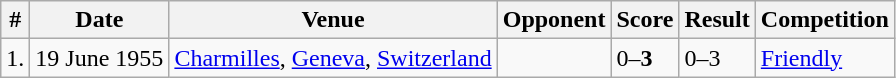<table class="wikitable" style="font-size:100%">
<tr>
<th>#</th>
<th>Date</th>
<th>Venue</th>
<th>Opponent</th>
<th>Score</th>
<th>Result</th>
<th>Competition</th>
</tr>
<tr>
<td>1.</td>
<td>19 June 1955</td>
<td><a href='#'>Charmilles</a>, <a href='#'>Geneva</a>, <a href='#'>Switzerland</a></td>
<td></td>
<td>0–<strong>3</strong></td>
<td>0–3</td>
<td><a href='#'>Friendly</a></td>
</tr>
</table>
